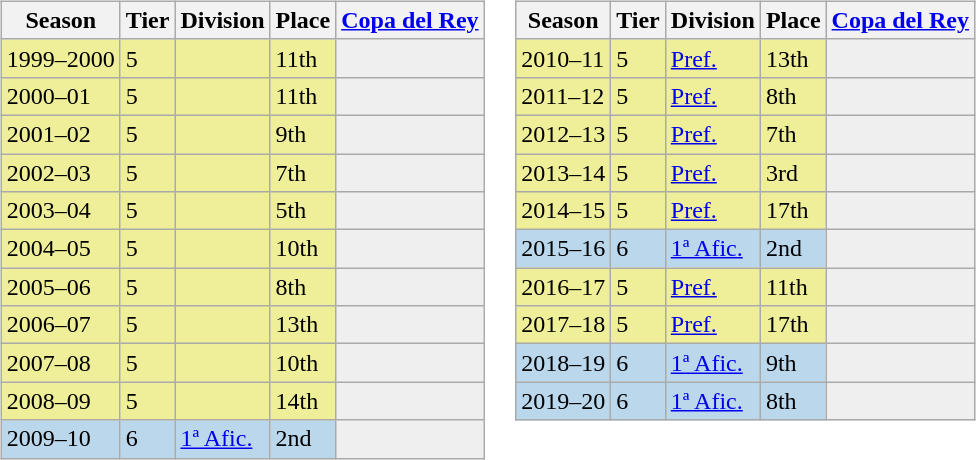<table>
<tr>
<td valign="top" width=0%><br><table class="wikitable">
<tr style="background:#f0f6fa;">
<th>Season</th>
<th>Tier</th>
<th>Division</th>
<th>Place</th>
<th><a href='#'>Copa del Rey</a></th>
</tr>
<tr>
<td style="background:#EFEF99;">1999–2000</td>
<td style="background:#EFEF99;">5</td>
<td style="background:#EFEF99;"></td>
<td style="background:#EFEF99;">11th</td>
<th style="background:#efefef;"></th>
</tr>
<tr>
<td style="background:#EFEF99;">2000–01</td>
<td style="background:#EFEF99;">5</td>
<td style="background:#EFEF99;"></td>
<td style="background:#EFEF99;">11th</td>
<th style="background:#efefef;"></th>
</tr>
<tr>
<td style="background:#EFEF99;">2001–02</td>
<td style="background:#EFEF99;">5</td>
<td style="background:#EFEF99;"></td>
<td style="background:#EFEF99;">9th</td>
<th style="background:#efefef;"></th>
</tr>
<tr>
<td style="background:#EFEF99;">2002–03</td>
<td style="background:#EFEF99;">5</td>
<td style="background:#EFEF99;"></td>
<td style="background:#EFEF99;">7th</td>
<th style="background:#efefef;"></th>
</tr>
<tr>
<td style="background:#EFEF99;">2003–04</td>
<td style="background:#EFEF99;">5</td>
<td style="background:#EFEF99;"></td>
<td style="background:#EFEF99;">5th</td>
<th style="background:#efefef;"></th>
</tr>
<tr>
<td style="background:#EFEF99;">2004–05</td>
<td style="background:#EFEF99;">5</td>
<td style="background:#EFEF99;"></td>
<td style="background:#EFEF99;">10th</td>
<th style="background:#efefef;"></th>
</tr>
<tr>
<td style="background:#EFEF99;">2005–06</td>
<td style="background:#EFEF99;">5</td>
<td style="background:#EFEF99;"></td>
<td style="background:#EFEF99;">8th</td>
<th style="background:#efefef;"></th>
</tr>
<tr>
<td style="background:#EFEF99;">2006–07</td>
<td style="background:#EFEF99;">5</td>
<td style="background:#EFEF99;"></td>
<td style="background:#EFEF99;">13th</td>
<th style="background:#efefef;"></th>
</tr>
<tr>
<td style="background:#EFEF99;">2007–08</td>
<td style="background:#EFEF99;">5</td>
<td style="background:#EFEF99;"></td>
<td style="background:#EFEF99;">10th</td>
<th style="background:#efefef;"></th>
</tr>
<tr>
<td style="background:#EFEF99;">2008–09</td>
<td style="background:#EFEF99;">5</td>
<td style="background:#EFEF99;"></td>
<td style="background:#EFEF99;">14th</td>
<th style="background:#efefef;"></th>
</tr>
<tr>
<td style="background:#BBD7EC;">2009–10</td>
<td style="background:#BBD7EC;">6</td>
<td style="background:#BBD7EC;"><a href='#'>1ª Afic.</a></td>
<td style="background:#BBD7EC;">2nd</td>
<th style="background:#efefef;"></th>
</tr>
</table>
</td>
<td valign="top" width=0%><br><table class="wikitable">
<tr style="background:#f0f6fa;">
<th>Season</th>
<th>Tier</th>
<th>Division</th>
<th>Place</th>
<th><a href='#'>Copa del Rey</a></th>
</tr>
<tr>
<td style="background:#EFEF99;">2010–11</td>
<td style="background:#EFEF99;">5</td>
<td style="background:#EFEF99;"><a href='#'>Pref.</a></td>
<td style="background:#EFEF99;">13th</td>
<th style="background:#efefef;"></th>
</tr>
<tr>
<td style="background:#EFEF99;">2011–12</td>
<td style="background:#EFEF99;">5</td>
<td style="background:#EFEF99;"><a href='#'>Pref.</a></td>
<td style="background:#EFEF99;">8th</td>
<th style="background:#efefef;"></th>
</tr>
<tr>
<td style="background:#EFEF99;">2012–13</td>
<td style="background:#EFEF99;">5</td>
<td style="background:#EFEF99;"><a href='#'>Pref.</a></td>
<td style="background:#EFEF99;">7th</td>
<th style="background:#efefef;"></th>
</tr>
<tr>
<td style="background:#EFEF99;">2013–14</td>
<td style="background:#EFEF99;">5</td>
<td style="background:#EFEF99;"><a href='#'>Pref.</a></td>
<td style="background:#EFEF99;">3rd</td>
<th style="background:#efefef;"></th>
</tr>
<tr>
<td style="background:#EFEF99;">2014–15</td>
<td style="background:#EFEF99;">5</td>
<td style="background:#EFEF99;"><a href='#'>Pref.</a></td>
<td style="background:#EFEF99;">17th</td>
<th style="background:#efefef;"></th>
</tr>
<tr>
<td style="background:#BBD7EC;">2015–16</td>
<td style="background:#BBD7EC;">6</td>
<td style="background:#BBD7EC;"><a href='#'>1ª Afic.</a></td>
<td style="background:#BBD7EC;">2nd</td>
<th style="background:#efefef;"></th>
</tr>
<tr>
<td style="background:#EFEF99;">2016–17</td>
<td style="background:#EFEF99;">5</td>
<td style="background:#EFEF99;"><a href='#'>Pref.</a></td>
<td style="background:#EFEF99;">11th</td>
<th style="background:#efefef;"></th>
</tr>
<tr>
<td style="background:#EFEF99;">2017–18</td>
<td style="background:#EFEF99;">5</td>
<td style="background:#EFEF99;"><a href='#'>Pref.</a></td>
<td style="background:#EFEF99;">17th</td>
<th style="background:#efefef;"></th>
</tr>
<tr>
<td style="background:#BBD7EC;">2018–19</td>
<td style="background:#BBD7EC;">6</td>
<td style="background:#BBD7EC;"><a href='#'>1ª Afic.</a></td>
<td style="background:#BBD7EC;">9th</td>
<th style="background:#efefef;"></th>
</tr>
<tr>
<td style="background:#BBD7EC;">2019–20</td>
<td style="background:#BBD7EC;">6</td>
<td style="background:#BBD7EC;"><a href='#'>1ª Afic.</a></td>
<td style="background:#BBD7EC;">8th</td>
<th style="background:#efefef;"></th>
</tr>
</table>
</td>
</tr>
</table>
